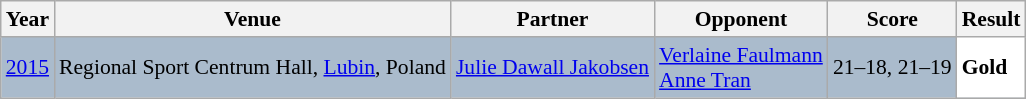<table class="sortable wikitable" style="font-size: 90%;">
<tr>
<th>Year</th>
<th>Venue</th>
<th>Partner</th>
<th>Opponent</th>
<th>Score</th>
<th>Result</th>
</tr>
<tr style="background:#AABBCC">
<td align="center"><a href='#'>2015</a></td>
<td align="left">Regional Sport Centrum Hall, <a href='#'>Lubin</a>, Poland</td>
<td align="left"> <a href='#'>Julie Dawall Jakobsen</a></td>
<td align="left"> <a href='#'>Verlaine Faulmann</a><br> <a href='#'>Anne Tran</a></td>
<td align="left">21–18, 21–19</td>
<td style="text-align:left; background:white"> <strong>Gold</strong></td>
</tr>
</table>
